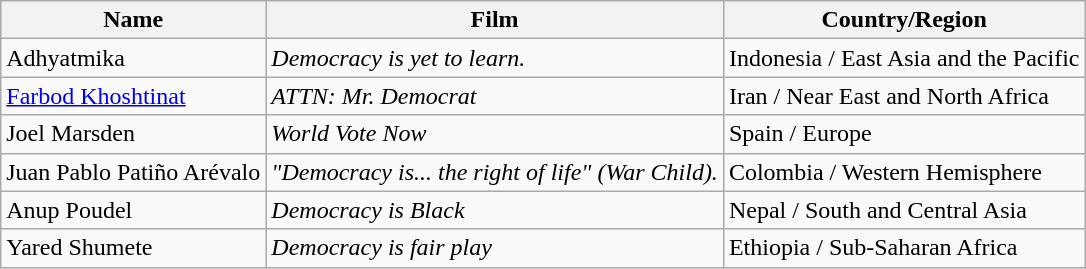<table class="wikitable">
<tr>
<th><strong>Name</strong></th>
<th><strong>Film</strong></th>
<th><strong>Country/Region</strong></th>
</tr>
<tr>
<td>Adhyatmika</td>
<td><em>Democracy is yet to learn.</em></td>
<td>Indonesia / East Asia and the Pacific</td>
</tr>
<tr>
<td><a href='#'>Farbod Khoshtinat</a></td>
<td><em>ATTN: Mr. Democrat</em></td>
<td>Iran / Near East and North Africa</td>
</tr>
<tr>
<td>Joel Marsden</td>
<td><em>World Vote Now</em></td>
<td>Spain / Europe</td>
</tr>
<tr>
<td>Juan Pablo Patiño Arévalo</td>
<td><em>"Democracy is... the right of life" (War Child).</em></td>
<td>Colombia / Western Hemisphere</td>
</tr>
<tr>
<td>Anup Poudel</td>
<td><em>Democracy is Black</em></td>
<td>Nepal / South and Central Asia</td>
</tr>
<tr>
<td>Yared Shumete</td>
<td><em>Democracy is fair play</em></td>
<td>Ethiopia / Sub-Saharan Africa</td>
</tr>
</table>
